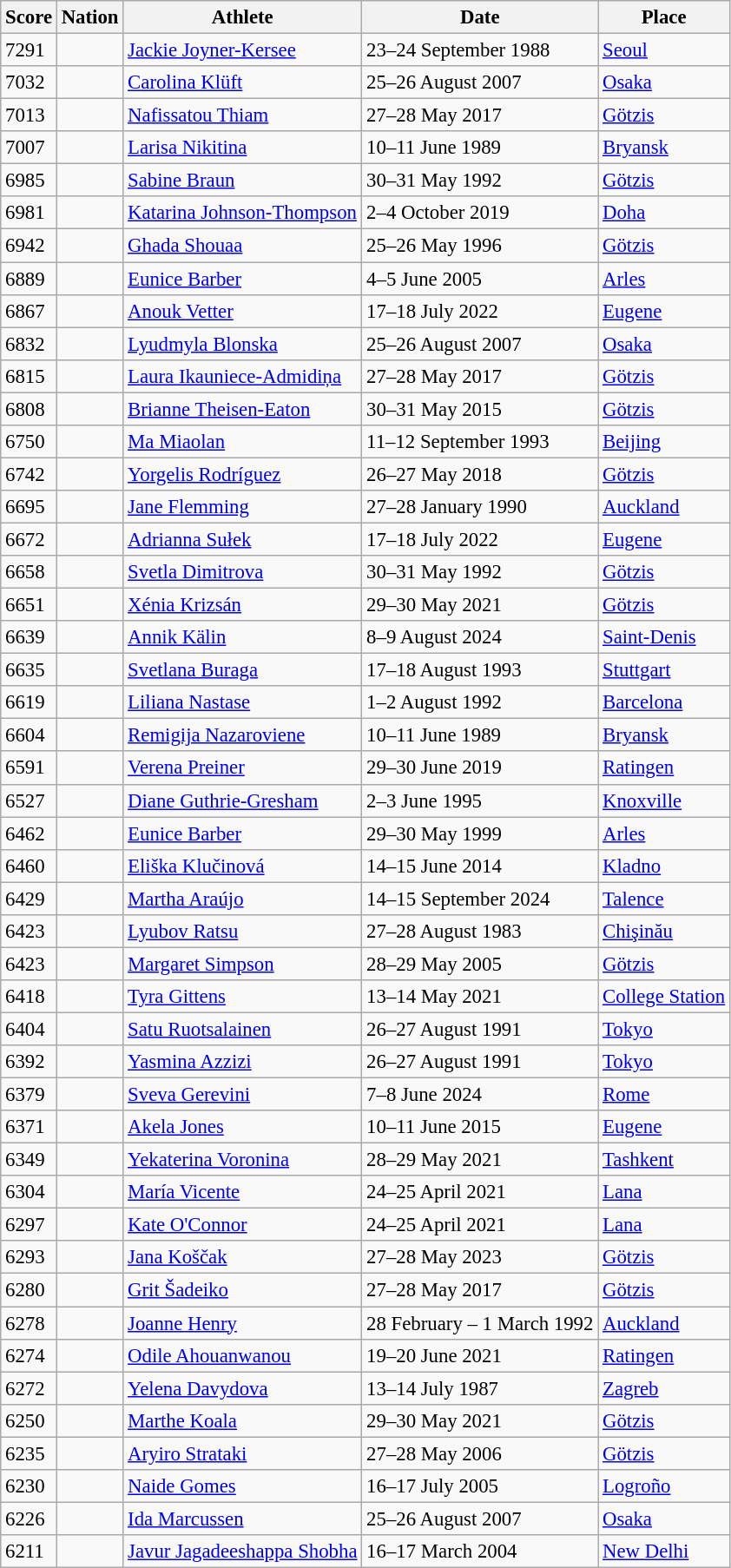<table class="wikitable sortable defaultleft col4right static-row-numbers sticky-header" style="font-size:95%">
<tr>
<th>Score</th>
<th>Nation</th>
<th>Athlete</th>
<th>Date</th>
<th>Place</th>
</tr>
<tr>
<td>7291</td>
<td align=left></td>
<td><a href='#'>Jackie Joyner-Kersee</a></td>
<td>23–24 September 1988</td>
<td><a href='#'>Seoul</a></td>
</tr>
<tr>
<td>7032</td>
<td align=left></td>
<td><a href='#'>Carolina Klüft</a></td>
<td>25–26 August 2007</td>
<td><a href='#'>Osaka</a></td>
</tr>
<tr>
<td>7013</td>
<td align=left></td>
<td><a href='#'>Nafissatou Thiam</a></td>
<td>27–28 May 2017</td>
<td><a href='#'>Götzis</a></td>
</tr>
<tr>
<td>7007</td>
<td align=left></td>
<td><a href='#'>Larisa Nikitina</a></td>
<td>10–11 June 1989</td>
<td><a href='#'>Bryansk</a></td>
</tr>
<tr>
<td>6985</td>
<td align=left></td>
<td><a href='#'>Sabine Braun</a></td>
<td>30–31 May 1992</td>
<td><a href='#'>Götzis</a></td>
</tr>
<tr>
<td>6981</td>
<td align=left></td>
<td><a href='#'>Katarina Johnson-Thompson</a></td>
<td>2–4 October 2019</td>
<td><a href='#'>Doha</a></td>
</tr>
<tr>
<td>6942</td>
<td align=left></td>
<td><a href='#'>Ghada Shouaa</a></td>
<td>25–26 May 1996</td>
<td><a href='#'>Götzis</a></td>
</tr>
<tr>
<td>6889</td>
<td align=left></td>
<td><a href='#'>Eunice Barber</a></td>
<td>4–5 June 2005</td>
<td><a href='#'>Arles</a></td>
</tr>
<tr>
<td>6867</td>
<td align=left></td>
<td><a href='#'>Anouk Vetter</a></td>
<td>17–18 July 2022</td>
<td><a href='#'>Eugene</a></td>
</tr>
<tr>
<td>6832</td>
<td align=left></td>
<td><a href='#'>Lyudmyla Blonska</a></td>
<td>25–26 August 2007</td>
<td><a href='#'>Osaka</a></td>
</tr>
<tr>
<td>6815</td>
<td align=left></td>
<td><a href='#'>Laura Ikauniece-Admidiņa</a></td>
<td>27–28 May 2017</td>
<td><a href='#'>Götzis</a></td>
</tr>
<tr>
<td>6808</td>
<td align=left></td>
<td><a href='#'>Brianne Theisen-Eaton</a></td>
<td>30–31 May 2015</td>
<td><a href='#'>Götzis</a></td>
</tr>
<tr>
<td>6750</td>
<td align=left></td>
<td><a href='#'>Ma Miaolan</a></td>
<td>11–12 September 1993</td>
<td><a href='#'>Beijing</a></td>
</tr>
<tr>
<td>6742</td>
<td align=left></td>
<td><a href='#'>Yorgelis Rodríguez</a></td>
<td>26–27 May 2018</td>
<td><a href='#'>Götzis</a></td>
</tr>
<tr>
<td>6695</td>
<td align=left></td>
<td><a href='#'>Jane Flemming</a></td>
<td>27–28 January 1990</td>
<td><a href='#'>Auckland</a></td>
</tr>
<tr>
<td>6672</td>
<td align=left></td>
<td><a href='#'>Adrianna Sułek</a></td>
<td>17–18 July 2022</td>
<td><a href='#'>Eugene</a></td>
</tr>
<tr>
<td>6658</td>
<td align=left></td>
<td><a href='#'>Svetla Dimitrova</a></td>
<td>30–31 May 1992</td>
<td><a href='#'>Götzis</a></td>
</tr>
<tr>
<td>6651</td>
<td align=left></td>
<td><a href='#'>Xénia Krizsán</a></td>
<td>29–30 May 2021</td>
<td><a href='#'>Götzis</a></td>
</tr>
<tr>
<td>6639</td>
<td align=left></td>
<td><a href='#'>Annik Kälin</a></td>
<td>8–9 August 2024</td>
<td><a href='#'>Saint-Denis</a></td>
</tr>
<tr>
<td>6635</td>
<td align=left></td>
<td><a href='#'>Svetlana Buraga</a></td>
<td>17–18 August 1993</td>
<td><a href='#'>Stuttgart</a></td>
</tr>
<tr>
<td>6619</td>
<td align=left></td>
<td><a href='#'>Liliana Nastase</a></td>
<td>1–2 August 1992</td>
<td><a href='#'>Barcelona</a></td>
</tr>
<tr>
<td>6604</td>
<td align=left></td>
<td><a href='#'>Remigija Nazaroviene</a></td>
<td>10–11 June 1989</td>
<td><a href='#'>Bryansk</a></td>
</tr>
<tr>
<td>6591</td>
<td align=left></td>
<td><a href='#'>Verena Preiner</a></td>
<td>29–30 June 2019</td>
<td><a href='#'>Ratingen</a></td>
</tr>
<tr>
<td>6527</td>
<td align=left></td>
<td><a href='#'>Diane Guthrie-Gresham</a></td>
<td>2–3 June 1995</td>
<td><a href='#'>Knoxville</a></td>
</tr>
<tr>
<td>6462</td>
<td align=left></td>
<td><a href='#'>Eunice Barber</a></td>
<td>29–30 May 1999</td>
<td><a href='#'>Arles</a></td>
</tr>
<tr>
<td>6460</td>
<td align=left></td>
<td><a href='#'>Eliška Klučinová</a></td>
<td>14–15 June 2014</td>
<td><a href='#'>Kladno</a></td>
</tr>
<tr>
<td>6429</td>
<td align=left></td>
<td><a href='#'>Martha Araújo</a></td>
<td>14–15 September 2024</td>
<td><a href='#'>Talence</a></td>
</tr>
<tr>
<td>6423</td>
<td align=left></td>
<td><a href='#'>Lyubov Ratsu</a></td>
<td>27–28 August 1983</td>
<td><a href='#'>Chişinău</a></td>
</tr>
<tr>
<td>6423</td>
<td align=left></td>
<td><a href='#'>Margaret Simpson</a></td>
<td>28–29 May 2005</td>
<td><a href='#'>Götzis</a></td>
</tr>
<tr>
<td>6418</td>
<td align=left></td>
<td><a href='#'>Tyra Gittens</a></td>
<td>13–14 May 2021</td>
<td><a href='#'>College Station</a></td>
</tr>
<tr>
<td>6404</td>
<td align=left></td>
<td><a href='#'>Satu Ruotsalainen</a></td>
<td>26–27 August 1991</td>
<td><a href='#'>Tokyo</a></td>
</tr>
<tr>
<td>6392</td>
<td align=left></td>
<td><a href='#'>Yasmina Azzizi</a></td>
<td>26–27 August 1991</td>
<td><a href='#'>Tokyo</a></td>
</tr>
<tr>
<td>6379</td>
<td align=left></td>
<td><a href='#'>Sveva Gerevini</a></td>
<td>7–8 June 2024</td>
<td><a href='#'>Rome</a></td>
</tr>
<tr>
<td>6371</td>
<td align=left></td>
<td><a href='#'>Akela Jones</a></td>
<td>10–11 June 2015</td>
<td><a href='#'>Eugene</a></td>
</tr>
<tr>
<td>6349</td>
<td align=left></td>
<td><a href='#'>Yekaterina Voronina</a></td>
<td>28–29 May 2021</td>
<td><a href='#'>Tashkent</a></td>
</tr>
<tr>
<td>6304</td>
<td align=left></td>
<td><a href='#'>María Vicente</a></td>
<td>24–25 April 2021</td>
<td><a href='#'>Lana</a></td>
</tr>
<tr>
<td>6297</td>
<td align=left></td>
<td><a href='#'>Kate O'Connor</a></td>
<td>24–25 April 2021</td>
<td><a href='#'>Lana</a></td>
</tr>
<tr>
<td>6293</td>
<td align=left></td>
<td><a href='#'>Jana Koščak</a></td>
<td>27–28 May 2023</td>
<td><a href='#'>Götzis</a></td>
</tr>
<tr>
<td>6280</td>
<td align=left></td>
<td><a href='#'>Grit Šadeiko</a></td>
<td>27–28 May 2017</td>
<td><a href='#'>Götzis</a></td>
</tr>
<tr>
<td>6278</td>
<td align=left></td>
<td><a href='#'>Joanne Henry</a></td>
<td>28 February – 1 March 1992</td>
<td><a href='#'>Auckland</a></td>
</tr>
<tr>
<td>6274</td>
<td align=left></td>
<td><a href='#'>Odile Ahouanwanou</a></td>
<td>19–20 June 2021</td>
<td><a href='#'>Ratingen</a></td>
</tr>
<tr>
<td>6272</td>
<td align=left></td>
<td><a href='#'>Yelena Davydova</a></td>
<td>13–14 July 1987</td>
<td><a href='#'>Zagreb</a></td>
</tr>
<tr>
<td>6250</td>
<td align=left></td>
<td><a href='#'>Marthe Koala</a></td>
<td>29–30 May 2021</td>
<td><a href='#'>Götzis</a></td>
</tr>
<tr>
<td>6235</td>
<td align=left></td>
<td><a href='#'>Aryiro Strataki</a></td>
<td>27–28 May 2006</td>
<td><a href='#'>Götzis</a></td>
</tr>
<tr>
<td>6230</td>
<td align=left></td>
<td><a href='#'>Naide Gomes</a></td>
<td>16–17 July 2005</td>
<td><a href='#'>Logroño</a></td>
</tr>
<tr>
<td>6226</td>
<td align=left></td>
<td><a href='#'>Ida Marcussen</a></td>
<td>25–26 August 2007</td>
<td><a href='#'>Osaka</a></td>
</tr>
<tr>
<td>6211</td>
<td align=left></td>
<td><a href='#'>Javur Jagadeeshappa Shobha</a></td>
<td>16–17 March 2004</td>
<td><a href='#'>New Delhi</a></td>
</tr>
</table>
